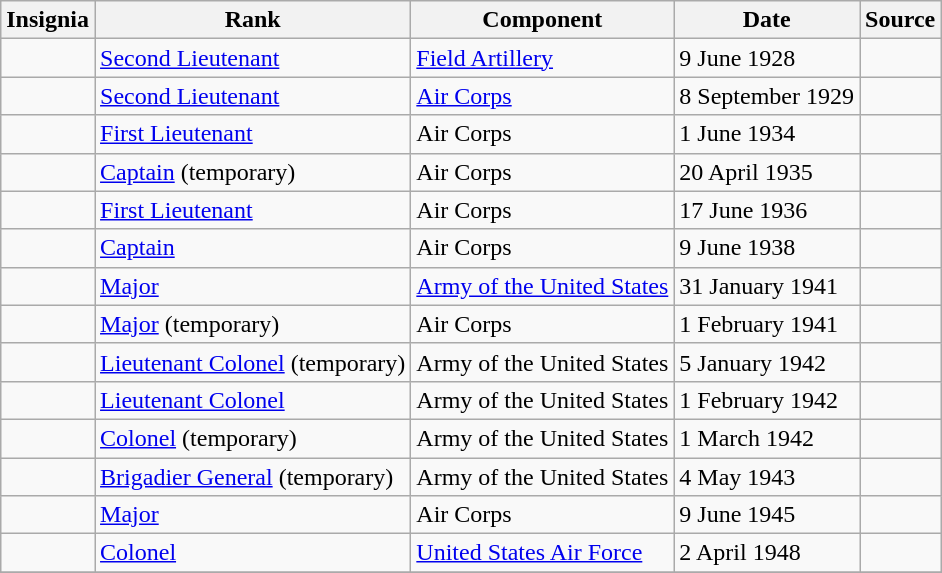<table class="wikitable">
<tr>
<th>Insignia</th>
<th>Rank</th>
<th>Component</th>
<th>Date</th>
<th>Source</th>
</tr>
<tr>
<td align=center></td>
<td><a href='#'>Second Lieutenant</a></td>
<td><a href='#'>Field Artillery</a></td>
<td>9 June 1928</td>
<td></td>
</tr>
<tr>
<td align=center></td>
<td><a href='#'>Second Lieutenant</a></td>
<td><a href='#'>Air Corps</a></td>
<td>8 September 1929</td>
<td></td>
</tr>
<tr>
<td align=center></td>
<td><a href='#'>First Lieutenant</a></td>
<td>Air Corps</td>
<td>1 June 1934</td>
<td></td>
</tr>
<tr>
<td align=center></td>
<td><a href='#'>Captain</a> (temporary)</td>
<td>Air Corps</td>
<td>20 April 1935</td>
<td></td>
</tr>
<tr>
<td align=center></td>
<td><a href='#'>First Lieutenant</a></td>
<td>Air Corps</td>
<td>17 June 1936</td>
<td></td>
</tr>
<tr>
<td align=center></td>
<td><a href='#'>Captain</a></td>
<td>Air Corps</td>
<td>9 June 1938</td>
<td></td>
</tr>
<tr>
<td align=center></td>
<td><a href='#'>Major</a></td>
<td><a href='#'>Army of the United States</a></td>
<td>31 January 1941</td>
<td></td>
</tr>
<tr>
<td align=center></td>
<td><a href='#'>Major</a> (temporary)</td>
<td>Air Corps</td>
<td>1 February 1941</td>
<td></td>
</tr>
<tr>
<td align=center></td>
<td><a href='#'>Lieutenant Colonel</a> (temporary)</td>
<td>Army of the United States</td>
<td>5 January 1942</td>
<td></td>
</tr>
<tr>
<td align=center></td>
<td><a href='#'>Lieutenant Colonel</a></td>
<td>Army of the United States</td>
<td>1 February 1942</td>
<td></td>
</tr>
<tr>
<td align=center></td>
<td><a href='#'>Colonel</a> (temporary)</td>
<td>Army of the United States</td>
<td>1 March 1942</td>
<td></td>
</tr>
<tr>
<td align=center></td>
<td><a href='#'>Brigadier General</a> (temporary)</td>
<td>Army of the United States</td>
<td>4 May 1943</td>
<td></td>
</tr>
<tr>
<td align=center></td>
<td><a href='#'>Major</a></td>
<td>Air Corps</td>
<td>9 June 1945</td>
<td></td>
</tr>
<tr>
<td align=center></td>
<td><a href='#'>Colonel</a></td>
<td><a href='#'>United States Air Force</a></td>
<td>2 April 1948</td>
<td></td>
</tr>
<tr>
</tr>
</table>
